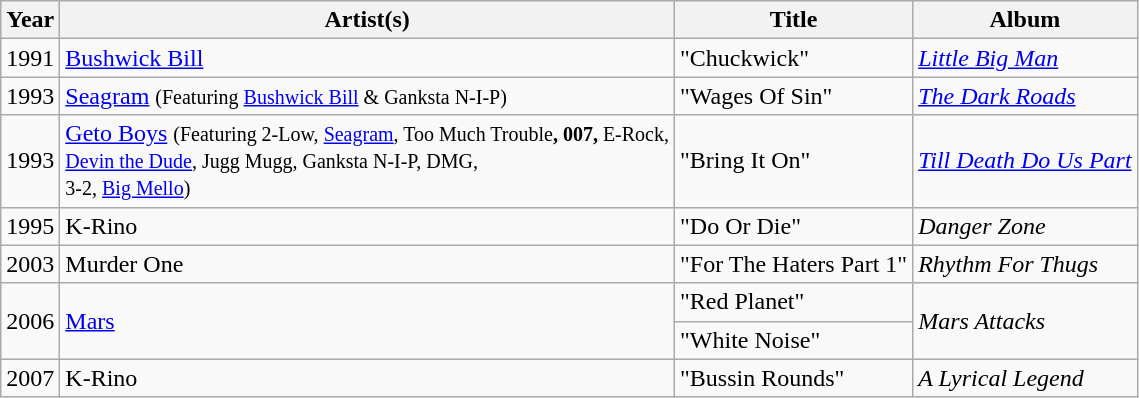<table class="wikitable">
<tr>
<th>Year</th>
<th>Artist(s)</th>
<th>Title</th>
<th>Album</th>
</tr>
<tr>
<td>1991</td>
<td><a href='#'>Bushwick Bill</a></td>
<td>"Chuckwick"</td>
<td><a href='#'><em>Little Big Man</em></a></td>
</tr>
<tr>
<td>1993</td>
<td><a href='#'>Seagram</a> <small>(Featuring <a href='#'>Bushwick Bill</a> & Ganksta N-I-P)</small></td>
<td>"Wages Of Sin"</td>
<td><em><a href='#'>The Dark Roads</a></em></td>
</tr>
<tr>
<td>1993</td>
<td><a href='#'>Geto Boys</a> <small>(Featuring 2-Low, <a href='#'>Seagram</a>, Too Much Trouble<strong>, 007,</strong> E-Rock,<br><a href='#'>Devin the Dude</a>, Jugg Mugg, Ganksta N-I-P, DMG,<br>3-2, <a href='#'>Big Mello</a>)</small></td>
<td>"Bring It On"</td>
<td><a href='#'><em>Till Death Do Us Part</em></a></td>
</tr>
<tr>
<td>1995</td>
<td>K-Rino</td>
<td>"Do Or Die"</td>
<td><em>Danger Zone</em></td>
</tr>
<tr>
<td>2003</td>
<td>Murder One</td>
<td>"For The Haters Part 1"</td>
<td><em>Rhythm For Thugs</em></td>
</tr>
<tr>
<td rowspan="2">2006</td>
<td rowspan="2"><a href='#'>Mars</a></td>
<td>"Red Planet"</td>
<td rowspan="2"><em>Mars Attacks</em></td>
</tr>
<tr>
<td>"White Noise"</td>
</tr>
<tr>
<td>2007</td>
<td>K-Rino</td>
<td>"Bussin Rounds"</td>
<td><em>A Lyrical Legend</em></td>
</tr>
</table>
